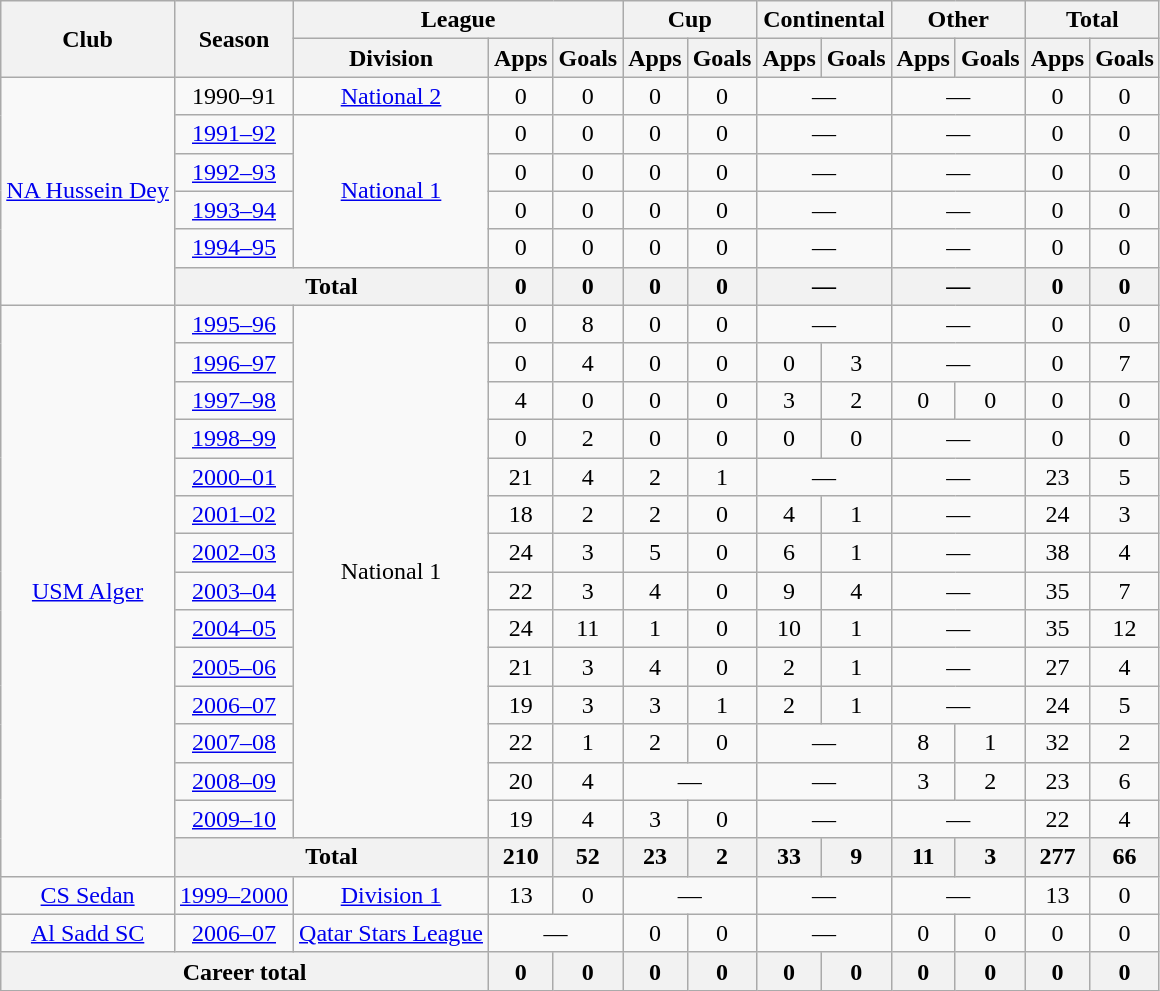<table class="wikitable" style="text-align: center">
<tr>
<th rowspan="2">Club</th>
<th rowspan="2">Season</th>
<th colspan="3">League</th>
<th colspan="2">Cup</th>
<th colspan="2">Continental</th>
<th colspan="2">Other</th>
<th colspan="2">Total</th>
</tr>
<tr>
<th>Division</th>
<th>Apps</th>
<th>Goals</th>
<th>Apps</th>
<th>Goals</th>
<th>Apps</th>
<th>Goals</th>
<th>Apps</th>
<th>Goals</th>
<th>Apps</th>
<th>Goals</th>
</tr>
<tr>
<td rowspan="6" valign="center"><a href='#'>NA Hussein Dey</a></td>
<td>1990–91</td>
<td><a href='#'>National 2</a></td>
<td>0</td>
<td>0</td>
<td>0</td>
<td>0</td>
<td colspan=2>—</td>
<td colspan=2>—</td>
<td>0</td>
<td>0</td>
</tr>
<tr>
<td><a href='#'>1991–92</a></td>
<td rowspan=4><a href='#'>National 1</a></td>
<td>0</td>
<td>0</td>
<td>0</td>
<td>0</td>
<td colspan=2>—</td>
<td colspan=2>—</td>
<td>0</td>
<td>0</td>
</tr>
<tr>
<td><a href='#'>1992–93</a></td>
<td>0</td>
<td>0</td>
<td>0</td>
<td>0</td>
<td colspan=2>—</td>
<td colspan=2>—</td>
<td>0</td>
<td>0</td>
</tr>
<tr>
<td><a href='#'>1993–94</a></td>
<td>0</td>
<td>0</td>
<td>0</td>
<td>0</td>
<td colspan=2>—</td>
<td colspan=2>—</td>
<td>0</td>
<td>0</td>
</tr>
<tr>
<td><a href='#'>1994–95</a></td>
<td>0</td>
<td>0</td>
<td>0</td>
<td>0</td>
<td colspan=2>—</td>
<td colspan=2>—</td>
<td>0</td>
<td>0</td>
</tr>
<tr>
<th colspan="2">Total</th>
<th>0</th>
<th>0</th>
<th>0</th>
<th>0</th>
<th colspan=2>—</th>
<th colspan=2>—</th>
<th>0</th>
<th>0</th>
</tr>
<tr>
<td rowspan="15" valign="center"><a href='#'>USM Alger</a></td>
<td><a href='#'>1995–96</a></td>
<td rowspan=14>National 1</td>
<td>0</td>
<td>8</td>
<td>0</td>
<td>0</td>
<td colspan=2>—</td>
<td colspan=2>—</td>
<td>0</td>
<td>0</td>
</tr>
<tr>
<td><a href='#'>1996–97</a></td>
<td>0</td>
<td>4</td>
<td>0</td>
<td>0</td>
<td>0</td>
<td>3</td>
<td colspan=2>—</td>
<td>0</td>
<td>7</td>
</tr>
<tr>
<td><a href='#'>1997–98</a></td>
<td>4</td>
<td>0</td>
<td>0</td>
<td>0</td>
<td>3</td>
<td>2</td>
<td>0</td>
<td>0</td>
<td>0</td>
<td>0</td>
</tr>
<tr>
<td><a href='#'>1998–99</a></td>
<td>0</td>
<td>2</td>
<td>0</td>
<td>0</td>
<td>0</td>
<td>0</td>
<td colspan=2>—</td>
<td>0</td>
<td>0</td>
</tr>
<tr>
<td><a href='#'>2000–01</a></td>
<td>21</td>
<td>4</td>
<td>2</td>
<td>1</td>
<td colspan=2>—</td>
<td colspan=2>—</td>
<td>23</td>
<td>5</td>
</tr>
<tr>
<td><a href='#'>2001–02</a></td>
<td>18</td>
<td>2</td>
<td>2</td>
<td>0</td>
<td>4</td>
<td>1</td>
<td colspan=2>—</td>
<td>24</td>
<td>3</td>
</tr>
<tr>
<td><a href='#'>2002–03</a></td>
<td>24</td>
<td>3</td>
<td>5</td>
<td>0</td>
<td>6</td>
<td>1</td>
<td colspan=2>—</td>
<td>38</td>
<td>4</td>
</tr>
<tr>
<td><a href='#'>2003–04</a></td>
<td>22</td>
<td>3</td>
<td>4</td>
<td>0</td>
<td>9</td>
<td>4</td>
<td colspan=2>—</td>
<td>35</td>
<td>7</td>
</tr>
<tr>
<td><a href='#'>2004–05</a></td>
<td>24</td>
<td>11</td>
<td>1</td>
<td>0</td>
<td>10</td>
<td>1</td>
<td colspan=2>—</td>
<td>35</td>
<td>12</td>
</tr>
<tr>
<td><a href='#'>2005–06</a></td>
<td>21</td>
<td>3</td>
<td>4</td>
<td>0</td>
<td>2</td>
<td>1</td>
<td colspan=2>—</td>
<td>27</td>
<td>4</td>
</tr>
<tr>
<td><a href='#'>2006–07</a></td>
<td>19</td>
<td>3</td>
<td>3</td>
<td>1</td>
<td>2</td>
<td>1</td>
<td colspan=2>—</td>
<td>24</td>
<td>5</td>
</tr>
<tr>
<td><a href='#'>2007–08</a></td>
<td>22</td>
<td>1</td>
<td>2</td>
<td>0</td>
<td colspan=2>—</td>
<td>8</td>
<td>1</td>
<td>32</td>
<td>2</td>
</tr>
<tr>
<td><a href='#'>2008–09</a></td>
<td>20</td>
<td>4</td>
<td colspan=2>—</td>
<td colspan=2>—</td>
<td>3</td>
<td>2</td>
<td>23</td>
<td>6</td>
</tr>
<tr>
<td><a href='#'>2009–10</a></td>
<td>19</td>
<td>4</td>
<td>3</td>
<td>0</td>
<td colspan=2>—</td>
<td colspan=2>—</td>
<td>22</td>
<td>4</td>
</tr>
<tr>
<th colspan="2">Total</th>
<th>210</th>
<th>52</th>
<th>23</th>
<th>2</th>
<th>33</th>
<th>9</th>
<th>11</th>
<th>3</th>
<th>277</th>
<th>66</th>
</tr>
<tr>
<td valign="center"><a href='#'>CS Sedan</a></td>
<td><a href='#'>1999–2000</a></td>
<td><a href='#'>Division 1</a></td>
<td>13</td>
<td>0</td>
<td colspan=2>—</td>
<td colspan=2>—</td>
<td colspan=2>—</td>
<td>13</td>
<td>0</td>
</tr>
<tr>
<td valign="center"><a href='#'>Al Sadd SC</a></td>
<td><a href='#'>2006–07</a></td>
<td><a href='#'>Qatar Stars League</a></td>
<td colspan=2>—</td>
<td>0</td>
<td>0</td>
<td colspan=2>—</td>
<td>0</td>
<td>0</td>
<td>0</td>
<td>0</td>
</tr>
<tr>
<th colspan="3">Career total</th>
<th>0</th>
<th>0</th>
<th>0</th>
<th>0</th>
<th>0</th>
<th>0</th>
<th>0</th>
<th>0</th>
<th>0</th>
<th>0</th>
</tr>
</table>
